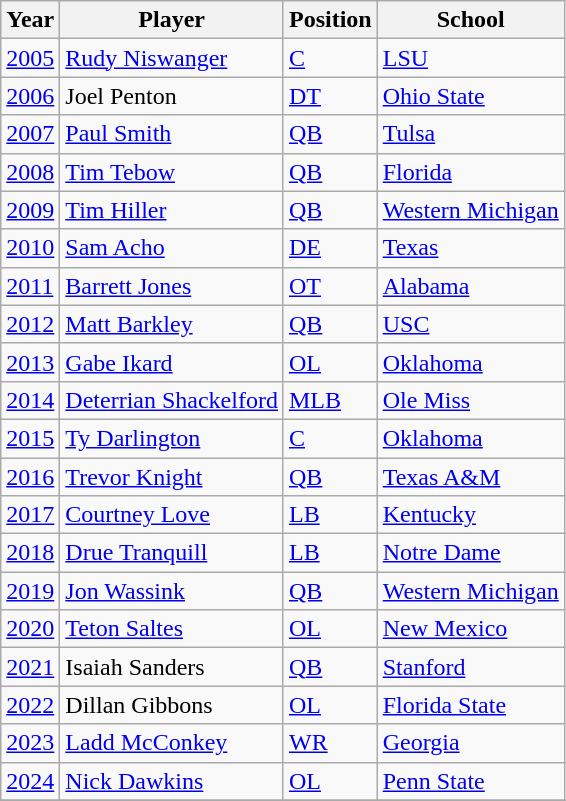<table class="wikitable">
<tr>
<th>Year</th>
<th>Player</th>
<th>Position</th>
<th>School</th>
</tr>
<tr>
<td><a href='#'>2005</a></td>
<td><a href='#'>Rudy Niswanger</a></td>
<td><a href='#'>C</a></td>
<td><a href='#'>LSU</a></td>
</tr>
<tr>
<td><a href='#'>2006</a></td>
<td>Joel Penton</td>
<td><a href='#'>DT</a></td>
<td><a href='#'>Ohio State</a></td>
</tr>
<tr>
<td><a href='#'>2007</a></td>
<td><a href='#'>Paul Smith</a></td>
<td><a href='#'>QB</a></td>
<td><a href='#'>Tulsa</a></td>
</tr>
<tr>
<td><a href='#'>2008</a></td>
<td><a href='#'>Tim Tebow</a></td>
<td><a href='#'>QB</a></td>
<td><a href='#'>Florida</a></td>
</tr>
<tr>
<td><a href='#'>2009</a></td>
<td><a href='#'>Tim Hiller</a></td>
<td><a href='#'>QB</a></td>
<td><a href='#'>Western Michigan</a></td>
</tr>
<tr>
<td><a href='#'>2010</a></td>
<td><a href='#'>Sam Acho</a></td>
<td><a href='#'>DE</a></td>
<td><a href='#'>Texas</a></td>
</tr>
<tr>
<td><a href='#'>2011</a></td>
<td><a href='#'>Barrett Jones</a></td>
<td><a href='#'>OT</a></td>
<td><a href='#'>Alabama</a></td>
</tr>
<tr>
<td><a href='#'>2012</a></td>
<td><a href='#'>Matt Barkley</a></td>
<td><a href='#'>QB</a></td>
<td><a href='#'>USC</a></td>
</tr>
<tr>
<td><a href='#'>2013</a></td>
<td><a href='#'>Gabe Ikard</a></td>
<td><a href='#'>OL</a></td>
<td><a href='#'>Oklahoma</a></td>
</tr>
<tr>
<td><a href='#'>2014</a></td>
<td><a href='#'>Deterrian Shackelford</a></td>
<td><a href='#'>MLB</a></td>
<td><a href='#'>Ole Miss</a></td>
</tr>
<tr>
<td><a href='#'>2015</a></td>
<td><a href='#'>Ty Darlington</a></td>
<td><a href='#'>C</a></td>
<td><a href='#'>Oklahoma</a></td>
</tr>
<tr>
<td><a href='#'>2016</a></td>
<td><a href='#'>Trevor Knight</a></td>
<td><a href='#'>QB</a></td>
<td><a href='#'>Texas A&M</a></td>
</tr>
<tr>
<td><a href='#'>2017</a></td>
<td><a href='#'>Courtney Love</a></td>
<td><a href='#'>LB</a></td>
<td><a href='#'>Kentucky</a></td>
</tr>
<tr>
<td><a href='#'>2018</a></td>
<td><a href='#'>Drue Tranquill</a></td>
<td><a href='#'>LB</a></td>
<td><a href='#'>Notre Dame</a></td>
</tr>
<tr>
<td><a href='#'>2019</a></td>
<td><a href='#'>Jon Wassink</a></td>
<td><a href='#'>QB</a></td>
<td><a href='#'>Western Michigan</a></td>
</tr>
<tr>
<td><a href='#'>2020</a></td>
<td><a href='#'>Teton Saltes</a></td>
<td><a href='#'>OL</a></td>
<td><a href='#'>New Mexico</a></td>
</tr>
<tr>
<td><a href='#'>2021</a></td>
<td>Isaiah Sanders</td>
<td><a href='#'>QB</a></td>
<td><a href='#'>Stanford</a></td>
</tr>
<tr>
<td><a href='#'>2022</a></td>
<td>Dillan Gibbons</td>
<td><a href='#'>OL</a></td>
<td><a href='#'>Florida State</a></td>
</tr>
<tr>
<td><a href='#'>2023</a></td>
<td><a href='#'>Ladd McConkey</a></td>
<td><a href='#'>WR</a></td>
<td><a href='#'>Georgia</a></td>
</tr>
<tr>
<td><a href='#'>2024</a></td>
<td><a href='#'>Nick Dawkins</a></td>
<td><a href='#'>OL</a></td>
<td><a href='#'>Penn State</a></td>
</tr>
<tr>
</tr>
</table>
